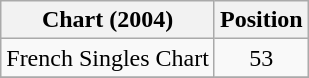<table class="wikitable sortable">
<tr>
<th>Chart (2004)</th>
<th>Position</th>
</tr>
<tr>
<td>French Singles Chart</td>
<td align="center">53</td>
</tr>
<tr>
</tr>
</table>
